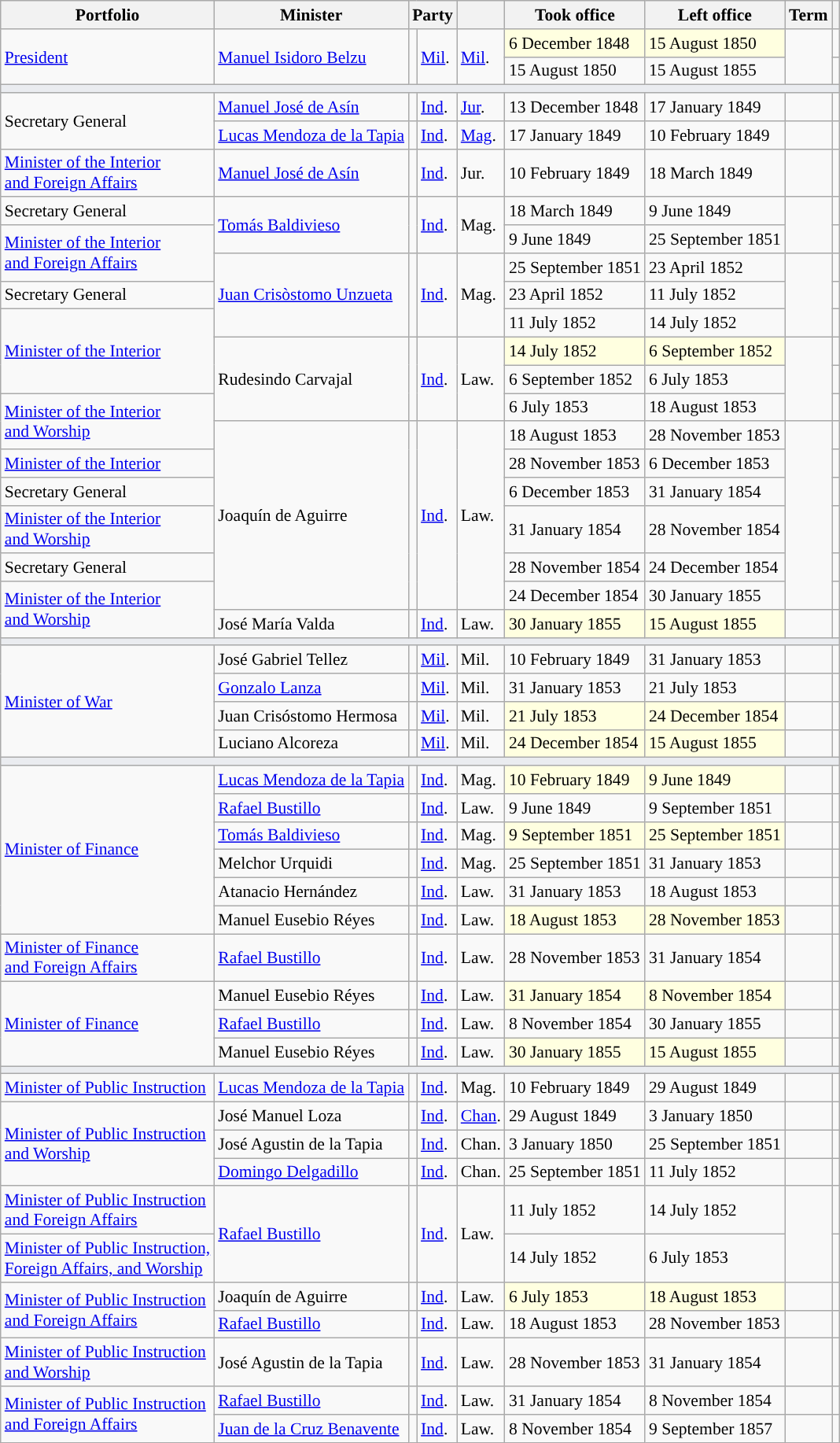<table class="wikitable" style="font-size: 90%;">
<tr>
<th>Portfolio</th>
<th>Minister</th>
<th colspan="2">Party</th>
<th></th>
<th>Took office</th>
<th>Left office</th>
<th>Term</th>
<th></th>
</tr>
<tr>
<td rowspan=2><a href='#'>President</a></td>
<td rowspan=2><a href='#'>Manuel Isidoro Belzu</a></td>
<td rowspan=2 style="background-color:"></td>
<td rowspan=2><a href='#'>Mil</a>.</td>
<td rowspan=2><a href='#'>Mil</a>.</td>
<td style="background-color:#FFFFE0;">6 December 1848</td>
<td style="background-color:#FFFFE0;">15 August 1850</td>
<td rowspan=2></td>
<td></td>
</tr>
<tr>
<td>15 August 1850</td>
<td>15 August 1855</td>
<td></td>
</tr>
<tr>
<td colspan="9" bgcolor="#EAECF0"></td>
</tr>
<tr>
<td rowspan=2>Secretary General</td>
<td><a href='#'>Manuel José de Asín</a></td>
<td style="background-color:"></td>
<td><a href='#'>Ind</a>.</td>
<td><a href='#'>Jur</a>.</td>
<td>13 December 1848</td>
<td>17 January 1849</td>
<td></td>
<td></td>
</tr>
<tr>
<td><a href='#'>Lucas Mendoza de la Tapia</a></td>
<td style="background-color:"></td>
<td><a href='#'>Ind</a>.</td>
<td><a href='#'>Mag</a>.</td>
<td>17 January 1849</td>
<td>10 February 1849</td>
<td></td>
<td></td>
</tr>
<tr>
<td><a href='#'>Minister of the Interior<br>and Foreign Affairs</a></td>
<td><a href='#'>Manuel José de Asín</a></td>
<td style="background-color:"></td>
<td><a href='#'>Ind</a>.</td>
<td>Jur.</td>
<td>10 February 1849</td>
<td>18 March 1849</td>
<td></td>
<td></td>
</tr>
<tr>
<td>Secretary General</td>
<td rowspan=2><a href='#'>Tomás Baldivieso</a></td>
<td rowspan=2 style="background-color:"></td>
<td rowspan=2><a href='#'>Ind</a>.</td>
<td rowspan=2>Mag.</td>
<td>18 March 1849</td>
<td>9 June 1849</td>
<td rowspan=2></td>
<td></td>
</tr>
<tr>
<td rowspan=2><a href='#'>Minister of the Interior<br>and Foreign Affairs</a></td>
<td>9 June 1849</td>
<td>25 September 1851</td>
<td></td>
</tr>
<tr>
<td rowspan=3><a href='#'>Juan Crisòstomo Unzueta</a></td>
<td rowspan=3 style="background-color:"></td>
<td rowspan=3><a href='#'>Ind</a>.</td>
<td rowspan=3>Mag.</td>
<td>25 September 1851</td>
<td>23 April 1852</td>
<td rowspan=3></td>
<td></td>
</tr>
<tr>
<td>Secretary General</td>
<td>23 April 1852</td>
<td>11 July 1852</td>
<td></td>
</tr>
<tr>
<td rowspan=3><a href='#'>Minister of the Interior</a></td>
<td>11 July 1852</td>
<td>14 July 1852</td>
<td></td>
</tr>
<tr>
<td rowspan=3>Rudesindo Carvajal</td>
<td rowspan=3 style="background-color:"></td>
<td rowspan=3><a href='#'>Ind</a>.</td>
<td rowspan=3>Law.</td>
<td style="background-color:#FFFFE0;">14 July 1852</td>
<td style="background-color:#FFFFE0;">6 September 1852</td>
<td rowspan=3></td>
<td></td>
</tr>
<tr>
<td>6 September 1852</td>
<td>6 July 1853</td>
<td></td>
</tr>
<tr>
<td rowspan=2><a href='#'>Minister of the Interior<br>and Worship</a></td>
<td>6 July 1853</td>
<td>18 August 1853</td>
<td></td>
</tr>
<tr>
<td rowspan=6>Joaquín de Aguirre</td>
<td rowspan=6 style="background-color:"></td>
<td rowspan=6><a href='#'>Ind</a>.</td>
<td rowspan=6>Law.</td>
<td>18 August 1853</td>
<td>28 November 1853</td>
<td rowspan=6></td>
<td></td>
</tr>
<tr>
<td><a href='#'>Minister of the Interior</a></td>
<td>28 November 1853</td>
<td>6 December 1853</td>
<td></td>
</tr>
<tr>
<td>Secretary General</td>
<td>6 December 1853</td>
<td>31 January 1854</td>
<td></td>
</tr>
<tr>
<td><a href='#'>Minister of the Interior<br>and Worship</a></td>
<td>31 January 1854</td>
<td>28 November 1854</td>
<td></td>
</tr>
<tr>
<td>Secretary General</td>
<td>28 November 1854</td>
<td>24 December 1854</td>
<td></td>
</tr>
<tr>
<td rowspan=2><a href='#'>Minister of the Interior<br>and Worship</a></td>
<td>24 December 1854</td>
<td>30 January 1855</td>
<td></td>
</tr>
<tr>
<td>José María Valda</td>
<td style="background-color:"></td>
<td><a href='#'>Ind</a>.</td>
<td>Law.</td>
<td style="background-color:#FFFFE0;">30 January 1855</td>
<td style="background-color:#FFFFE0;">15 August 1855</td>
<td></td>
<td></td>
</tr>
<tr>
<td colspan="9" bgcolor="#EAECF0"></td>
</tr>
<tr>
<td rowspan=4><a href='#'>Minister of War</a></td>
<td>José Gabriel Tellez</td>
<td style="background-color:"></td>
<td><a href='#'>Mil</a>.</td>
<td>Mil.</td>
<td>10 February 1849</td>
<td>31 January 1853</td>
<td></td>
<td></td>
</tr>
<tr>
<td><a href='#'>Gonzalo Lanza</a></td>
<td style="background-color:"></td>
<td><a href='#'>Mil</a>.</td>
<td>Mil.</td>
<td>31 January 1853</td>
<td>21 July 1853</td>
<td></td>
<td></td>
</tr>
<tr>
<td>Juan Crisóstomo Hermosa</td>
<td style="background-color:"></td>
<td><a href='#'>Mil</a>.</td>
<td>Mil.</td>
<td style="background-color:#FFFFE0;">21 July 1853</td>
<td style="background-color:#FFFFE0;">24 December 1854</td>
<td></td>
<td></td>
</tr>
<tr>
<td>Luciano Alcoreza</td>
<td style="background-color:"></td>
<td><a href='#'>Mil</a>.</td>
<td>Mil.</td>
<td style="background-color:#FFFFE0;">24 December 1854</td>
<td style="background-color:#FFFFE0;">15 August 1855</td>
<td></td>
<td></td>
</tr>
<tr>
<td colspan="9" bgcolor="#EAECF0"></td>
</tr>
<tr>
<td rowspan=6><a href='#'>Minister of Finance</a></td>
<td><a href='#'>Lucas Mendoza de la Tapia</a></td>
<td style="background-color:"></td>
<td><a href='#'>Ind</a>.</td>
<td>Mag.</td>
<td style="background-color:#FFFFE0;">10 February 1849</td>
<td style="background-color:#FFFFE0;">9 June 1849</td>
<td></td>
<td></td>
</tr>
<tr>
<td><a href='#'>Rafael Bustillo</a></td>
<td style="background-color:"></td>
<td><a href='#'>Ind</a>.</td>
<td>Law.</td>
<td>9 June 1849</td>
<td>9 September 1851</td>
<td></td>
<td></td>
</tr>
<tr>
<td><a href='#'>Tomás Baldivieso</a></td>
<td style="background-color:"></td>
<td><a href='#'>Ind</a>.</td>
<td>Mag.</td>
<td style="background-color:#FFFFE0;">9 September 1851</td>
<td style="background-color:#FFFFE0;">25 September 1851</td>
<td></td>
<td></td>
</tr>
<tr>
<td>Melchor Urquidi</td>
<td style="background-color:"></td>
<td><a href='#'>Ind</a>.</td>
<td>Mag.</td>
<td>25 September 1851</td>
<td>31 January 1853</td>
<td></td>
<td></td>
</tr>
<tr>
<td>Atanacio Hernández</td>
<td style="background-color:"></td>
<td><a href='#'>Ind</a>.</td>
<td>Law.</td>
<td>31 January 1853</td>
<td>18 August 1853</td>
<td></td>
<td></td>
</tr>
<tr>
<td>Manuel Eusebio Réyes</td>
<td style="background-color:"></td>
<td><a href='#'>Ind</a>.</td>
<td>Law.</td>
<td style="background-color:#FFFFE0;">18 August 1853</td>
<td style="background-color:#FFFFE0;">28 November 1853</td>
<td></td>
<td></td>
</tr>
<tr>
<td><a href='#'>Minister of Finance<br>and Foreign Affairs</a></td>
<td><a href='#'>Rafael Bustillo</a></td>
<td style="background-color:"></td>
<td><a href='#'>Ind</a>.</td>
<td>Law.</td>
<td>28 November 1853</td>
<td>31 January 1854</td>
<td></td>
<td></td>
</tr>
<tr>
<td rowspan=3><a href='#'>Minister of Finance</a></td>
<td>Manuel Eusebio Réyes</td>
<td style="background-color:"></td>
<td><a href='#'>Ind</a>.</td>
<td>Law.</td>
<td style="background-color:#FFFFE0;">31 January 1854</td>
<td style="background-color:#FFFFE0;">8 November 1854</td>
<td></td>
<td></td>
</tr>
<tr>
<td><a href='#'>Rafael Bustillo</a></td>
<td style="background-color:"></td>
<td><a href='#'>Ind</a>.</td>
<td>Law.</td>
<td>8 November 1854</td>
<td>30 January 1855</td>
<td></td>
<td></td>
</tr>
<tr>
<td>Manuel Eusebio Réyes</td>
<td style="background-color:"></td>
<td><a href='#'>Ind</a>.</td>
<td>Law.</td>
<td style="background-color:#FFFFE0;">30 January 1855</td>
<td style="background-color:#FFFFE0;">15 August 1855</td>
<td></td>
<td></td>
</tr>
<tr>
<td colspan="9" bgcolor="#EAECF0"></td>
</tr>
<tr>
<td><a href='#'>Minister of Public Instruction</a></td>
<td><a href='#'>Lucas Mendoza de la Tapia</a></td>
<td style="background-color:"></td>
<td><a href='#'>Ind</a>.</td>
<td>Mag.</td>
<td>10 February 1849</td>
<td>29 August 1849</td>
<td></td>
<td></td>
</tr>
<tr>
<td rowspan=3><a href='#'>Minister of Public Instruction<br>and Worship</a></td>
<td>José Manuel Loza</td>
<td style="background-color:"></td>
<td><a href='#'>Ind</a>.</td>
<td><a href='#'>Chan</a>.</td>
<td>29 August 1849</td>
<td>3 January 1850</td>
<td></td>
<td></td>
</tr>
<tr>
<td>José Agustin de la Tapia</td>
<td style="background-color:"></td>
<td><a href='#'>Ind</a>.</td>
<td>Chan.</td>
<td>3 January 1850</td>
<td>25 September 1851</td>
<td></td>
<td></td>
</tr>
<tr>
<td><a href='#'>Domingo Delgadillo</a></td>
<td style="background-color:"></td>
<td><a href='#'>Ind</a>.</td>
<td>Chan.</td>
<td>25 September 1851</td>
<td>11 July 1852</td>
<td></td>
<td></td>
</tr>
<tr>
<td><a href='#'>Minister of Public Instruction<br>and Foreign Affairs</a></td>
<td rowspan=2><a href='#'>Rafael Bustillo</a></td>
<td rowspan=2 style="background-color:"></td>
<td rowspan=2><a href='#'>Ind</a>.</td>
<td rowspan=2>Law.</td>
<td>11 July 1852</td>
<td>14 July 1852</td>
<td rowspan=2></td>
<td></td>
</tr>
<tr>
<td><a href='#'>Minister of Public Instruction,<br>Foreign Affairs, and Worship</a></td>
<td>14 July 1852</td>
<td>6 July 1853</td>
<td></td>
</tr>
<tr>
<td rowspan=2><a href='#'>Minister of Public Instruction<br>and Foreign Affairs</a></td>
<td>Joaquín de Aguirre</td>
<td style="background-color:"></td>
<td><a href='#'>Ind</a>.</td>
<td>Law.</td>
<td style="background-color:#FFFFE0;">6 July 1853</td>
<td style="background-color:#FFFFE0;">18 August 1853</td>
<td></td>
<td></td>
</tr>
<tr>
<td><a href='#'>Rafael Bustillo</a></td>
<td style="background-color:"></td>
<td><a href='#'>Ind</a>.</td>
<td>Law.</td>
<td>18 August 1853</td>
<td>28 November 1853</td>
<td></td>
<td></td>
</tr>
<tr>
<td><a href='#'>Minister of Public Instruction<br>and Worship</a></td>
<td>José Agustin de la Tapia</td>
<td style="background-color:"></td>
<td><a href='#'>Ind</a>.</td>
<td>Law.</td>
<td>28 November 1853</td>
<td>31 January 1854</td>
<td></td>
<td></td>
</tr>
<tr>
<td rowspan=2><a href='#'>Minister of Public Instruction<br>and Foreign Affairs</a></td>
<td><a href='#'>Rafael Bustillo</a></td>
<td style="background-color:"></td>
<td><a href='#'>Ind</a>.</td>
<td>Law.</td>
<td>31 January 1854</td>
<td>8 November 1854</td>
<td></td>
<td></td>
</tr>
<tr>
<td><a href='#'>Juan de la Cruz Benavente</a></td>
<td style="background-color:"></td>
<td><a href='#'>Ind</a>.</td>
<td>Law.</td>
<td>8 November 1854</td>
<td>9 September 1857</td>
<td></td>
<td></td>
</tr>
</table>
